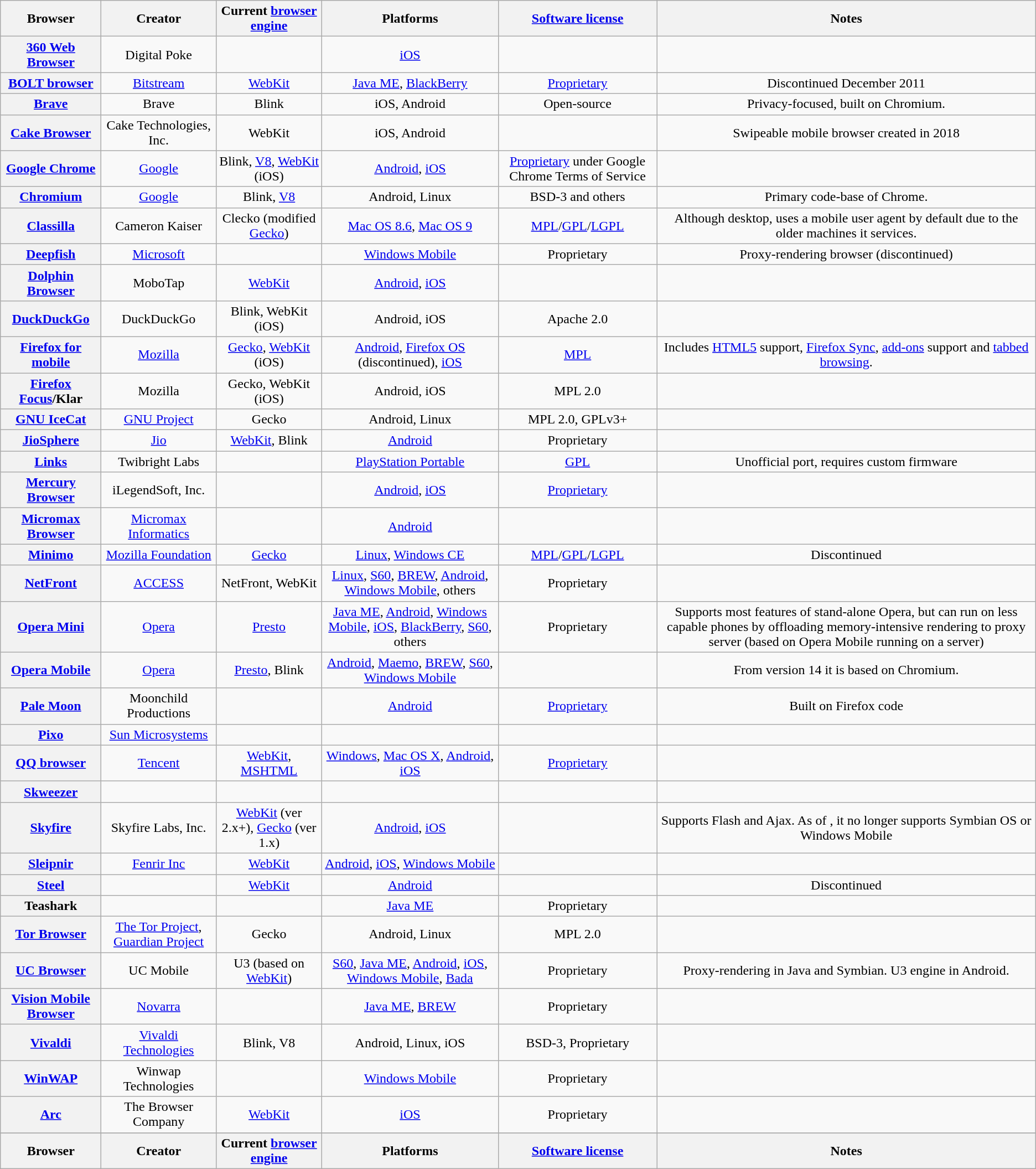<table class="wikitable sortable" style="text-align: center; width: auto;">
<tr>
<th>Browser</th>
<th>Creator</th>
<th>Current <a href='#'>browser engine</a></th>
<th>Platforms</th>
<th><a href='#'>Software license</a></th>
<th>Notes</th>
</tr>
<tr>
<th><a href='#'>360 Web Browser</a></th>
<td>Digital Poke</td>
<td></td>
<td><a href='#'>iOS</a></td>
<td></td>
<td></td>
</tr>
<tr>
<th><a href='#'>BOLT browser</a></th>
<td><a href='#'>Bitstream</a></td>
<td><a href='#'>WebKit</a></td>
<td><a href='#'>Java ME</a>, <a href='#'>BlackBerry</a></td>
<td><a href='#'>Proprietary</a></td>
<td>Discontinued December 2011</td>
</tr>
<tr>
<th><a href='#'>Brave</a></th>
<td>Brave</td>
<td>Blink</td>
<td>iOS, Android</td>
<td>Open-source</td>
<td>Privacy-focused, built on Chromium.</td>
</tr>
<tr>
<th><a href='#'>Cake Browser</a></th>
<td>Cake Technologies, Inc.</td>
<td>WebKit</td>
<td>iOS, Android</td>
<td></td>
<td>Swipeable mobile browser created in 2018</td>
</tr>
<tr>
<th><a href='#'>Google Chrome</a></th>
<td><a href='#'>Google</a></td>
<td>Blink, <a href='#'>V8</a>, <a href='#'>WebKit</a> (iOS)</td>
<td><a href='#'>Android</a>, <a href='#'>iOS</a></td>
<td><a href='#'>Proprietary</a> under Google Chrome Terms of Service</td>
<td></td>
</tr>
<tr>
<th><a href='#'>Chromium</a></th>
<td><a href='#'>Google</a></td>
<td>Blink, <a href='#'>V8</a></td>
<td>Android, Linux</td>
<td>BSD-3 and others</td>
<td>Primary code-base of Chrome.</td>
</tr>
<tr>
<th><a href='#'>Classilla</a></th>
<td>Cameron Kaiser</td>
<td>Clecko (modified <a href='#'>Gecko</a>)</td>
<td><a href='#'>Mac OS 8.6</a>, <a href='#'>Mac OS 9</a></td>
<td><a href='#'>MPL</a>/<a href='#'>GPL</a>/<a href='#'>LGPL</a></td>
<td>Although desktop, uses a mobile user agent by default due to the older machines it services.</td>
</tr>
<tr>
<th><a href='#'>Deepfish</a></th>
<td><a href='#'>Microsoft</a></td>
<td></td>
<td><a href='#'>Windows Mobile</a></td>
<td>Proprietary</td>
<td>Proxy-rendering browser (discontinued)</td>
</tr>
<tr>
<th><a href='#'>Dolphin Browser</a></th>
<td>MoboTap</td>
<td><a href='#'>WebKit</a></td>
<td><a href='#'>Android</a>, <a href='#'>iOS</a></td>
<td></td>
<td></td>
</tr>
<tr>
<th><a href='#'>DuckDuckGo</a></th>
<td>DuckDuckGo</td>
<td>Blink, WebKit (iOS)</td>
<td>Android, iOS</td>
<td>Apache 2.0</td>
<td></td>
</tr>
<tr>
<th><a href='#'>Firefox for mobile</a></th>
<td><a href='#'>Mozilla</a></td>
<td><a href='#'>Gecko</a>, <a href='#'>WebKit</a> (iOS)</td>
<td><a href='#'>Android</a>, <a href='#'>Firefox OS</a> (discontinued), <a href='#'>iOS</a></td>
<td><a href='#'>MPL</a></td>
<td>Includes <a href='#'>HTML5</a> support, <a href='#'>Firefox Sync</a>, <a href='#'>add-ons</a> support and <a href='#'>tabbed browsing</a>.</td>
</tr>
<tr>
<th><a href='#'>Firefox Focus</a>/Klar</th>
<td>Mozilla</td>
<td>Gecko, WebKit (iOS)</td>
<td>Android, iOS</td>
<td>MPL 2.0</td>
<td></td>
</tr>
<tr>
<th><a href='#'>GNU IceCat</a></th>
<td><a href='#'>GNU Project</a></td>
<td>Gecko</td>
<td>Android, Linux</td>
<td>MPL 2.0, GPLv3+</td>
<td></td>
</tr>
<tr>
<th><a href='#'> JioSphere</a></th>
<td><a href='#'>Jio</a></td>
<td><a href='#'>WebKit</a>, Blink</td>
<td><a href='#'>Android</a></td>
<td>Proprietary</td>
<td></td>
</tr>
<tr>
<th><a href='#'>Links</a></th>
<td>Twibright Labs</td>
<td></td>
<td><a href='#'>PlayStation Portable</a></td>
<td><a href='#'>GPL</a></td>
<td>Unofficial port, requires custom firmware</td>
</tr>
<tr>
<th><a href='#'>Mercury Browser</a></th>
<td>iLegendSoft, Inc.</td>
<td></td>
<td><a href='#'>Android</a>, <a href='#'>iOS</a></td>
<td><a href='#'>Proprietary</a></td>
<td></td>
</tr>
<tr>
<th><a href='#'>Micromax Browser</a></th>
<td><a href='#'>Micromax Informatics</a></td>
<td></td>
<td><a href='#'>Android</a></td>
<td></td>
<td></td>
</tr>
<tr>
<th><a href='#'>Minimo</a></th>
<td><a href='#'>Mozilla Foundation</a></td>
<td><a href='#'>Gecko</a></td>
<td><a href='#'>Linux</a>, <a href='#'>Windows CE</a></td>
<td><a href='#'>MPL</a>/<a href='#'>GPL</a>/<a href='#'>LGPL</a></td>
<td>Discontinued</td>
</tr>
<tr>
<th><a href='#'>NetFront</a></th>
<td><a href='#'>ACCESS</a></td>
<td>NetFront, WebKit</td>
<td><a href='#'>Linux</a>, <a href='#'>S60</a>, <a href='#'>BREW</a>, <a href='#'>Android</a>, <a href='#'>Windows Mobile</a>, others</td>
<td>Proprietary</td>
<td></td>
</tr>
<tr>
<th><a href='#'>Opera Mini</a></th>
<td><a href='#'>Opera</a></td>
<td><a href='#'>Presto</a></td>
<td><a href='#'>Java ME</a>, <a href='#'>Android</a>, <a href='#'>Windows Mobile</a>, <a href='#'>iOS</a>, <a href='#'>BlackBerry</a>, <a href='#'>S60</a>, others</td>
<td>Proprietary</td>
<td>Supports most features of stand-alone Opera, but can run on less capable phones by offloading memory-intensive rendering to proxy server (based on Opera Mobile running on a server)</td>
</tr>
<tr>
<th><a href='#'>Opera Mobile</a></th>
<td><a href='#'>Opera</a></td>
<td><a href='#'>Presto</a>, Blink</td>
<td><a href='#'>Android</a>, <a href='#'>Maemo</a>, <a href='#'>BREW</a>, <a href='#'>S60</a>, <a href='#'>Windows Mobile</a></td>
<td></td>
<td>From version 14 it is based on Chromium.</td>
</tr>
<tr>
<th><a href='#'>Pale Moon</a></th>
<td>Moonchild Productions</td>
<td></td>
<td><a href='#'>Android</a></td>
<td><a href='#'>Proprietary</a></td>
<td>Built on Firefox code</td>
</tr>
<tr>
<th><a href='#'>Pixo</a></th>
<td><a href='#'>Sun Microsystems</a></td>
<td></td>
<td></td>
<td></td>
<td></td>
</tr>
<tr>
<th><a href='#'>QQ browser</a></th>
<td><a href='#'>Tencent</a></td>
<td><a href='#'>WebKit</a>, <a href='#'>MSHTML</a></td>
<td><a href='#'>Windows</a>, <a href='#'>Mac OS X</a>, <a href='#'>Android</a>, <a href='#'>iOS</a></td>
<td><a href='#'>Proprietary</a></td>
<td></td>
</tr>
<tr>
<th><a href='#'>Skweezer</a></th>
<td></td>
<td></td>
<td></td>
<td></td>
<td></td>
</tr>
<tr>
<th><a href='#'>Skyfire</a></th>
<td>Skyfire Labs, Inc.</td>
<td><a href='#'>WebKit</a> (ver 2.x+), <a href='#'>Gecko</a> (ver 1.x)</td>
<td><a href='#'>Android</a>, <a href='#'>iOS</a></td>
<td></td>
<td>Supports Flash and Ajax. As of , it no longer supports Symbian OS or Windows Mobile</td>
</tr>
<tr>
<th><a href='#'>Sleipnir</a></th>
<td><a href='#'>Fenrir Inc</a></td>
<td><a href='#'>WebKit</a></td>
<td><a href='#'>Android</a>, <a href='#'>iOS</a>, <a href='#'>Windows Mobile</a></td>
<td></td>
<td></td>
</tr>
<tr>
<th><a href='#'>Steel</a></th>
<td></td>
<td><a href='#'>WebKit</a></td>
<td><a href='#'>Android</a></td>
<td></td>
<td>Discontinued</td>
</tr>
<tr>
<th>Teashark</th>
<td></td>
<td></td>
<td><a href='#'>Java ME</a></td>
<td>Proprietary</td>
<td></td>
</tr>
<tr>
<th><a href='#'>Tor Browser</a></th>
<td><a href='#'>The Tor Project</a>, <a href='#'>Guardian Project</a></td>
<td>Gecko</td>
<td>Android, Linux</td>
<td>MPL 2.0</td>
<td></td>
</tr>
<tr>
<th><a href='#'>UC Browser</a></th>
<td>UC Mobile</td>
<td>U3 (based on <a href='#'>WebKit</a>)</td>
<td><a href='#'>S60</a>, <a href='#'>Java ME</a>, <a href='#'>Android</a>, <a href='#'>iOS</a>, <a href='#'>Windows Mobile</a>, <a href='#'>Bada</a></td>
<td>Proprietary</td>
<td>Proxy-rendering in Java and Symbian. U3 engine in Android.</td>
</tr>
<tr>
<th><a href='#'>Vision Mobile Browser</a></th>
<td><a href='#'>Novarra</a></td>
<td></td>
<td><a href='#'>Java ME</a>, <a href='#'>BREW</a></td>
<td>Proprietary</td>
<td></td>
</tr>
<tr>
<th><a href='#'>Vivaldi</a></th>
<td><a href='#'>Vivaldi Technologies</a></td>
<td>Blink, V8</td>
<td>Android, Linux, iOS</td>
<td>BSD-3, Proprietary</td>
<td></td>
</tr>
<tr>
<th><a href='#'>WinWAP</a></th>
<td>Winwap Technologies</td>
<td></td>
<td><a href='#'>Windows Mobile</a></td>
<td>Proprietary</td>
<td></td>
</tr>
<tr>
<th><a href='#'>Arc</a></th>
<td>The Browser Company</td>
<td><a href='#'>WebKit</a></td>
<td><a href='#'>iOS</a></td>
<td>Proprietary</td>
<td></td>
</tr>
<tr>
</tr>
<tr class="sortbottom">
<th>Browser</th>
<th>Creator</th>
<th>Current <a href='#'>browser engine</a></th>
<th>Platforms</th>
<th><a href='#'>Software license</a></th>
<th>Notes</th>
</tr>
</table>
